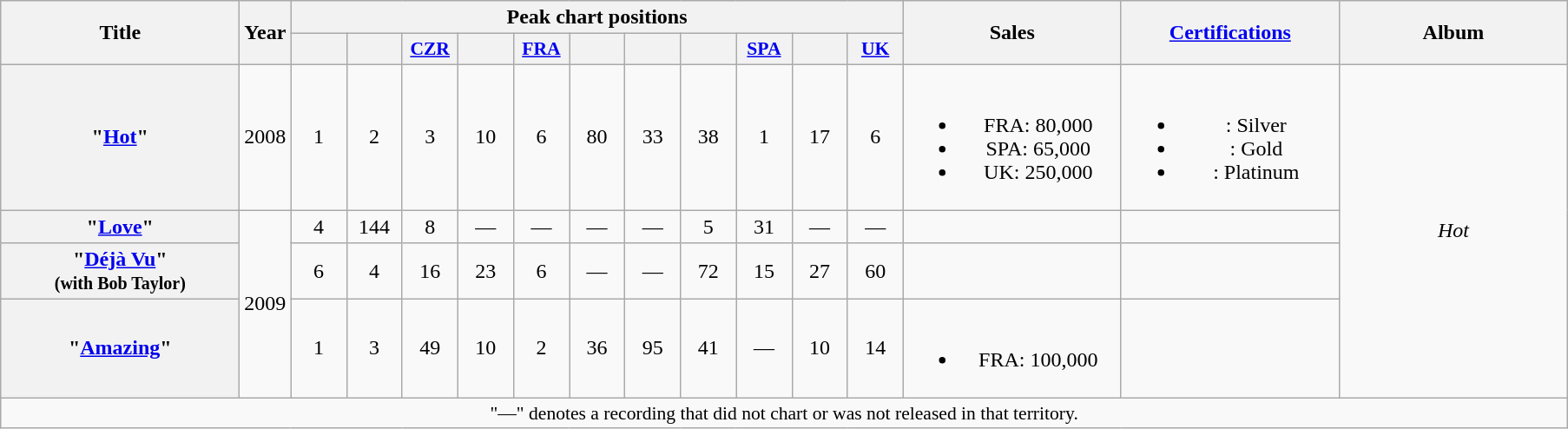<table class="wikitable plainrowheaders" style="text-align:center;">
<tr>
<th scope="col" rowspan="2" style="width:11em;">Title</th>
<th scope="col" rowspan="2" style="width:1em;">Year</th>
<th scope="col" colspan="11">Peak chart positions</th>
<th scope="col" rowspan="2" style="width:10em;">Sales</th>
<th scope="col" rowspan="2" style="width:10em;"><a href='#'>Certifications</a></th>
<th scope="col" rowspan="2" style="width:10.5em;">Album</th>
</tr>
<tr>
<th scope="col" style="width:2.5em;font-size:90%;"><a href='#'></a><br></th>
<th scope="col" style="width:2.5em;font-size:90%;"><a href='#'></a><br></th>
<th scope="col" style="width:2.5em;font-size:90%;"><a href='#'>CZR</a><br></th>
<th scope="col" style="width:2.5em;font-size:90%;"><a href='#'></a><br></th>
<th scope="col" style="width:2.5em;font-size:90%;"><a href='#'>FRA</a><br></th>
<th scope="col" style="width:2.5em;font-size:90%;"><a href='#'></a><br></th>
<th scope="col" style="width:2.5em;font-size:90%;"><a href='#'></a><br></th>
<th scope="col" style="width:2.5em;font-size:90%;"><a href='#'></a><br></th>
<th scope="col" style="width:2.5em;font-size:90%;"><a href='#'>SPA</a><br></th>
<th scope="col" style="width:2.5em;font-size:90%;"><a href='#'></a><br></th>
<th scope="col" style="width:2.5em;font-size:90%;"><a href='#'>UK</a><br></th>
</tr>
<tr>
<th scope="row">"<a href='#'>Hot</a>"</th>
<td>2008</td>
<td>1</td>
<td>2</td>
<td>3</td>
<td>10</td>
<td>6</td>
<td>80</td>
<td>33</td>
<td>38</td>
<td>1</td>
<td>17</td>
<td>6</td>
<td><br><ul><li>FRA: 80,000</li><li>SPA: 65,000</li><li>UK: 250,000</li></ul></td>
<td><br><ul><li><a href='#'></a>: Silver</li><li><a href='#'></a>: Gold</li><li><a href='#'></a>: Platinum</li></ul></td>
<td rowspan="4"><em>Hot</em></td>
</tr>
<tr>
<th scope="row">"<a href='#'>Love</a>"</th>
<td rowspan="3">2009</td>
<td>4</td>
<td>144</td>
<td>8</td>
<td>—</td>
<td>—</td>
<td>—</td>
<td>—</td>
<td>5</td>
<td>31</td>
<td>—</td>
<td>—</td>
<td></td>
<td></td>
</tr>
<tr>
<th scope="row">"<a href='#'>Déjà Vu</a>"<br><small>(with Bob Taylor)</small></th>
<td>6</td>
<td>4</td>
<td>16</td>
<td>23</td>
<td>6</td>
<td>—</td>
<td>—</td>
<td>72</td>
<td>15</td>
<td>27</td>
<td>60</td>
<td></td>
<td></td>
</tr>
<tr>
<th scope="row">"<a href='#'>Amazing</a>"</th>
<td>1</td>
<td>3</td>
<td>49</td>
<td>10</td>
<td>2</td>
<td>36</td>
<td>95</td>
<td>41</td>
<td>—</td>
<td>10</td>
<td>14</td>
<td><br><ul><li>FRA: 100,000</li></ul></td>
<td></td>
</tr>
<tr>
<td colspan="18" style="font-size:90%">"—" denotes a recording that did not chart or was not released in that territory.</td>
</tr>
</table>
